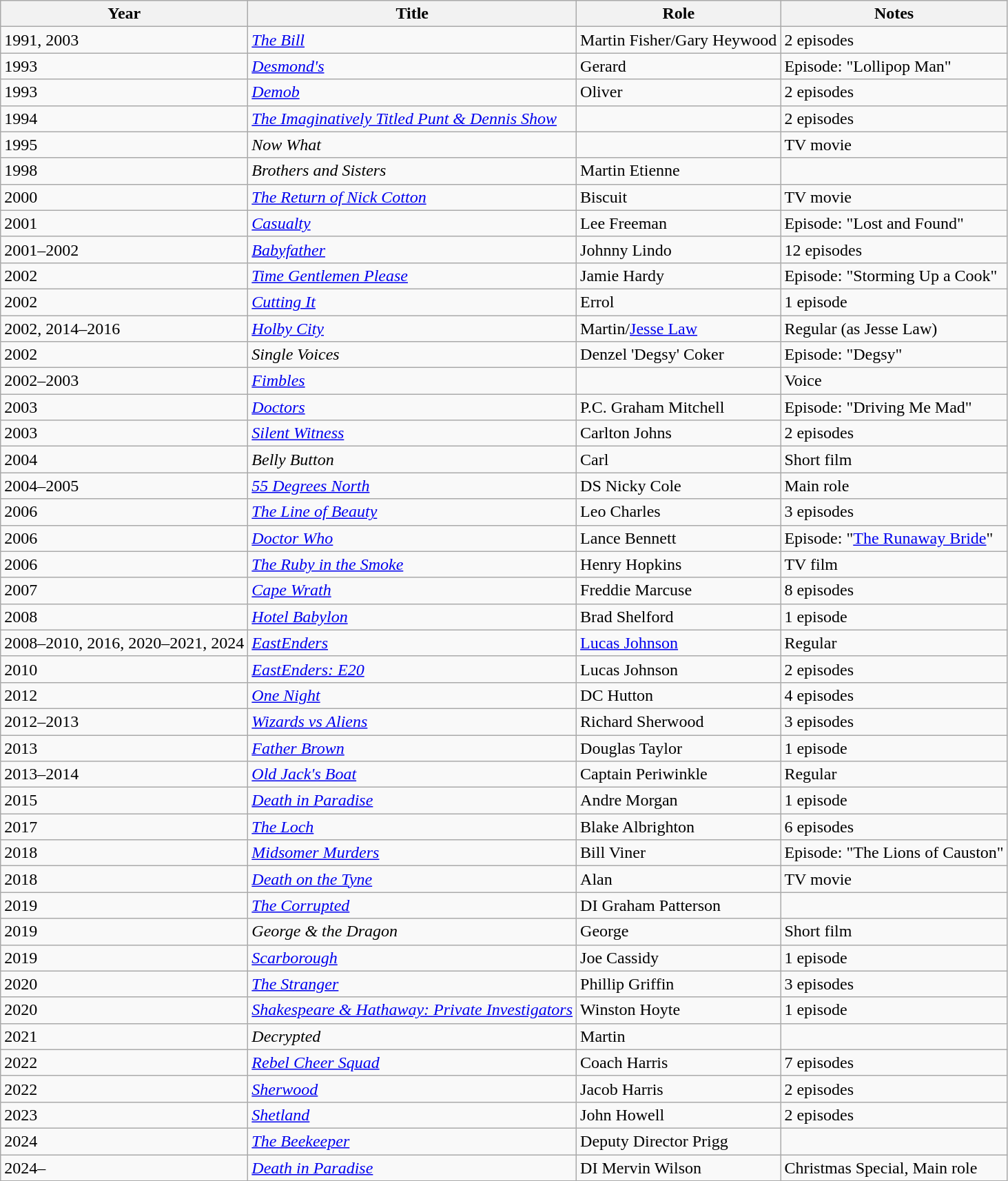<table class="wikitable sortable">
<tr>
<th>Year</th>
<th>Title</th>
<th>Role</th>
<th>Notes</th>
</tr>
<tr>
<td>1991, 2003</td>
<td><em><a href='#'>The Bill</a></em></td>
<td>Martin Fisher/Gary Heywood</td>
<td>2 episodes</td>
</tr>
<tr>
<td>1993</td>
<td><em> <a href='#'>Desmond's</a></em></td>
<td>Gerard</td>
<td>Episode: "Lollipop Man"</td>
</tr>
<tr>
<td>1993</td>
<td><em><a href='#'>Demob</a></em></td>
<td>Oliver</td>
<td>2 episodes</td>
</tr>
<tr>
<td>1994</td>
<td><em><a href='#'>The Imaginatively Titled Punt & Dennis Show</a></em></td>
<td></td>
<td>2 episodes</td>
</tr>
<tr>
<td>1995</td>
<td><em>Now What</em></td>
<td></td>
<td>TV movie</td>
</tr>
<tr>
<td>1998</td>
<td><em>Brothers and Sisters</em></td>
<td>Martin Etienne</td>
<td></td>
</tr>
<tr>
<td>2000</td>
<td><em><a href='#'>The Return of Nick Cotton</a></em></td>
<td>Biscuit</td>
<td>TV movie</td>
</tr>
<tr>
<td>2001</td>
<td><em><a href='#'>Casualty</a></em></td>
<td>Lee Freeman</td>
<td>Episode: "Lost and Found"</td>
</tr>
<tr>
<td>2001–2002</td>
<td><em><a href='#'>Babyfather</a></em></td>
<td>Johnny Lindo</td>
<td>12 episodes</td>
</tr>
<tr>
<td>2002</td>
<td><em><a href='#'>Time Gentlemen Please</a></em></td>
<td>Jamie Hardy</td>
<td>Episode: "Storming Up a Cook"</td>
</tr>
<tr>
<td>2002</td>
<td><em><a href='#'>Cutting It</a></em></td>
<td>Errol</td>
<td>1 episode</td>
</tr>
<tr>
<td>2002, 2014–2016</td>
<td><em><a href='#'>Holby City</a></em></td>
<td>Martin/<a href='#'>Jesse Law</a></td>
<td>Regular (as Jesse Law)</td>
</tr>
<tr>
<td>2002</td>
<td><em>Single Voices</em></td>
<td>Denzel 'Degsy' Coker</td>
<td>Episode: "Degsy"</td>
</tr>
<tr>
<td>2002–2003</td>
<td><em><a href='#'>Fimbles</a></em></td>
<td></td>
<td>Voice</td>
</tr>
<tr>
<td>2003</td>
<td><em><a href='#'>Doctors</a></em></td>
<td>P.C. Graham Mitchell</td>
<td>Episode: "Driving Me Mad"</td>
</tr>
<tr>
<td>2003</td>
<td><em><a href='#'>Silent Witness</a></em></td>
<td>Carlton Johns</td>
<td>2 episodes</td>
</tr>
<tr>
<td>2004</td>
<td><em>Belly Button</em></td>
<td>Carl</td>
<td>Short film</td>
</tr>
<tr>
<td>2004–2005</td>
<td><em><a href='#'>55 Degrees North</a></em></td>
<td>DS Nicky Cole</td>
<td>Main role</td>
</tr>
<tr>
<td>2006</td>
<td><em><a href='#'>The Line of Beauty</a></em></td>
<td>Leo Charles</td>
<td>3 episodes</td>
</tr>
<tr>
<td>2006</td>
<td><em><a href='#'>Doctor Who</a></em></td>
<td>Lance Bennett</td>
<td>Episode: "<a href='#'>The Runaway Bride</a>"</td>
</tr>
<tr>
<td>2006</td>
<td><em><a href='#'>The Ruby in the Smoke</a></em></td>
<td>Henry Hopkins</td>
<td>TV film</td>
</tr>
<tr>
<td>2007</td>
<td><em><a href='#'>Cape Wrath</a></em></td>
<td>Freddie Marcuse</td>
<td>8 episodes</td>
</tr>
<tr>
<td>2008</td>
<td><em><a href='#'>Hotel Babylon</a></em></td>
<td>Brad Shelford</td>
<td>1 episode</td>
</tr>
<tr>
<td>2008–2010, 2016, 2020–2021, 2024</td>
<td><em><a href='#'>EastEnders</a></em></td>
<td><a href='#'>Lucas Johnson</a></td>
<td>Regular</td>
</tr>
<tr>
<td>2010</td>
<td><em><a href='#'>EastEnders: E20</a></em></td>
<td>Lucas Johnson</td>
<td>2 episodes</td>
</tr>
<tr>
<td>2012</td>
<td><em><a href='#'>One Night</a></em></td>
<td>DC Hutton</td>
<td>4 episodes</td>
</tr>
<tr>
<td>2012–2013</td>
<td><em><a href='#'>Wizards vs Aliens</a></em></td>
<td>Richard Sherwood</td>
<td>3 episodes</td>
</tr>
<tr>
<td>2013</td>
<td><em><a href='#'>Father Brown</a></em></td>
<td>Douglas Taylor</td>
<td>1 episode</td>
</tr>
<tr>
<td>2013–2014</td>
<td><em><a href='#'>Old Jack's Boat</a></em></td>
<td>Captain Periwinkle</td>
<td>Regular</td>
</tr>
<tr>
<td>2015</td>
<td><em><a href='#'>Death in Paradise</a></em></td>
<td>Andre Morgan</td>
<td>1 episode</td>
</tr>
<tr>
<td>2017</td>
<td><em><a href='#'>The Loch</a></em></td>
<td>Blake Albrighton</td>
<td>6 episodes</td>
</tr>
<tr>
<td>2018</td>
<td><em><a href='#'>Midsomer Murders</a></em></td>
<td>Bill Viner</td>
<td>Episode: "The Lions of Causton"</td>
</tr>
<tr>
<td>2018</td>
<td><em><a href='#'>Death on the Tyne</a></em></td>
<td>Alan</td>
<td>TV movie</td>
</tr>
<tr>
<td>2019</td>
<td><em><a href='#'>The Corrupted</a></em></td>
<td>DI Graham Patterson</td>
<td></td>
</tr>
<tr>
<td>2019</td>
<td><em>George & the Dragon</em></td>
<td>George</td>
<td>Short film</td>
</tr>
<tr>
<td>2019</td>
<td><em><a href='#'>Scarborough</a></em></td>
<td>Joe Cassidy</td>
<td>1 episode</td>
</tr>
<tr>
<td>2020</td>
<td><em><a href='#'>The Stranger</a></em></td>
<td>Phillip Griffin</td>
<td>3 episodes</td>
</tr>
<tr>
<td>2020</td>
<td><em><a href='#'>Shakespeare & Hathaway: Private Investigators</a></em></td>
<td>Winston Hoyte</td>
<td>1 episode</td>
</tr>
<tr>
<td>2021</td>
<td><em>Decrypted</em></td>
<td>Martin</td>
<td></td>
</tr>
<tr>
<td>2022</td>
<td><em><a href='#'>Rebel Cheer Squad</a></em></td>
<td>Coach Harris</td>
<td>7 episodes</td>
</tr>
<tr>
<td>2022</td>
<td><em><a href='#'>Sherwood</a></em></td>
<td>Jacob Harris</td>
<td>2 episodes</td>
</tr>
<tr>
<td>2023</td>
<td><em><a href='#'>Shetland</a></em></td>
<td>John Howell</td>
<td>2 episodes</td>
</tr>
<tr>
<td>2024</td>
<td><em><a href='#'>The Beekeeper</a></em></td>
<td>Deputy Director Prigg</td>
<td></td>
</tr>
<tr>
<td>2024–</td>
<td><em><a href='#'>Death in Paradise</a></em></td>
<td>DI Mervin Wilson</td>
<td>Christmas Special, Main role</td>
</tr>
</table>
